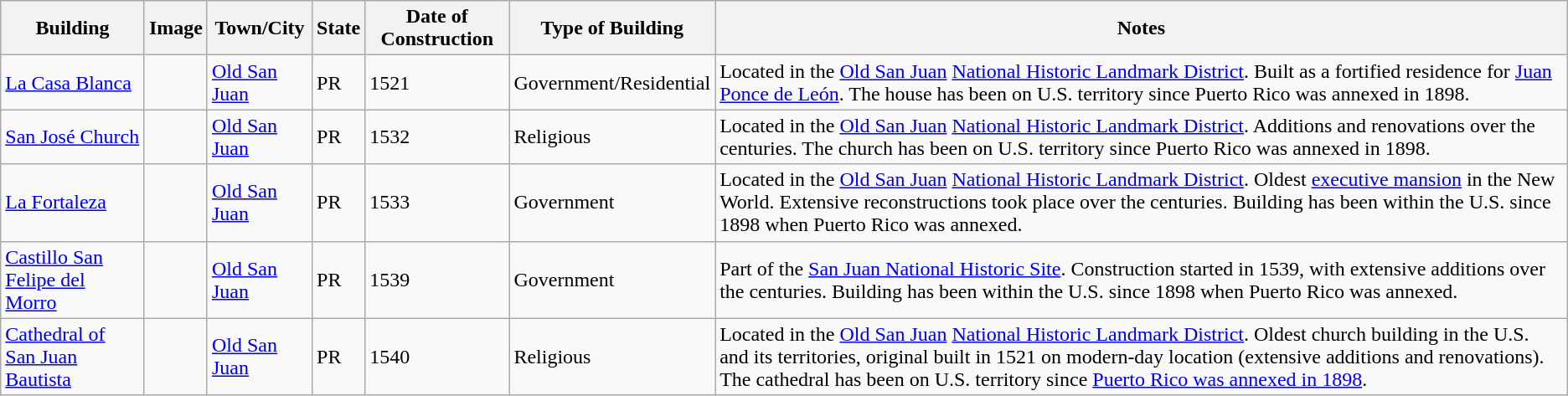<table class="wikitable sortable">
<tr>
<th>Building</th>
<th class="National Historic Landmark" scope="col">Image</th>
<th>Town/City</th>
<th>State</th>
<th>Date of Construction</th>
<th>Type of Building</th>
<th class="Design" scope="col">Notes</th>
</tr>
<tr>
<td><a href='#'>La Casa Blanca</a></td>
<td></td>
<td><a href='#'>Old San Juan</a></td>
<td>PR</td>
<td>1521</td>
<td>Government/Residential</td>
<td>Located in the <a href='#'>Old San Juan</a> <a href='#'>National Historic Landmark District</a>. Built as a fortified residence for <a href='#'>Juan Ponce de León</a>. The house has been on U.S. territory since Puerto Rico was annexed in 1898.</td>
</tr>
<tr>
<td><a href='#'>San José Church</a></td>
<td></td>
<td><a href='#'>Old San Juan</a></td>
<td>PR</td>
<td>1532</td>
<td>Religious</td>
<td>Located in the <a href='#'>Old San Juan</a> <a href='#'>National Historic Landmark District</a>. Additions and renovations over the centuries. The church has been on U.S. territory since Puerto Rico was annexed in 1898.</td>
</tr>
<tr>
<td><a href='#'>La Fortaleza</a></td>
<td></td>
<td><a href='#'>Old San Juan</a></td>
<td>PR</td>
<td>1533</td>
<td>Government</td>
<td>Located in the <a href='#'>Old San Juan</a> <a href='#'>National Historic Landmark District</a>. Oldest <a href='#'>executive mansion</a> in the New World. Extensive reconstructions took place over the centuries. Building has been within the U.S. since 1898 when Puerto Rico was annexed.</td>
</tr>
<tr>
<td><a href='#'>Castillo San Felipe del Morro</a></td>
<td></td>
<td><a href='#'>Old San Juan</a></td>
<td>PR</td>
<td>1539</td>
<td>Government</td>
<td>Part of the <a href='#'>San Juan National Historic Site</a>. Construction started in 1539, with extensive additions over the centuries. Building has been within the U.S. since 1898 when Puerto Rico was annexed.</td>
</tr>
<tr>
<td><a href='#'>Cathedral of San Juan Bautista</a></td>
<td></td>
<td><a href='#'>Old San Juan</a></td>
<td>PR</td>
<td>1540</td>
<td>Religious</td>
<td>Located in the <a href='#'>Old San Juan</a> <a href='#'>National Historic Landmark District</a>. Oldest church building in the U.S. and its territories, original built in 1521 on modern-day location (extensive additions and renovations). The cathedral has been on U.S. territory since <a href='#'>Puerto Rico was annexed in 1898</a>.</td>
</tr>
</table>
